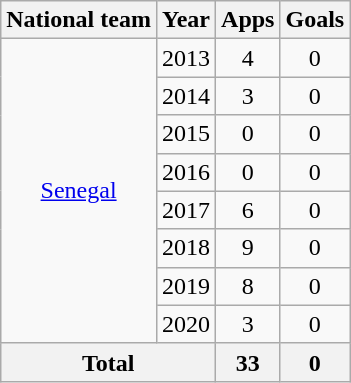<table class="wikitable" style="text-align: center;">
<tr>
<th>National team</th>
<th>Year</th>
<th>Apps</th>
<th>Goals</th>
</tr>
<tr>
<td rowspan="8"><a href='#'>Senegal</a></td>
<td>2013</td>
<td>4</td>
<td>0</td>
</tr>
<tr>
<td>2014</td>
<td>3</td>
<td>0</td>
</tr>
<tr>
<td>2015</td>
<td>0</td>
<td>0</td>
</tr>
<tr>
<td>2016</td>
<td>0</td>
<td>0</td>
</tr>
<tr>
<td>2017</td>
<td>6</td>
<td>0</td>
</tr>
<tr>
<td>2018</td>
<td>9</td>
<td>0</td>
</tr>
<tr>
<td>2019</td>
<td>8</td>
<td>0</td>
</tr>
<tr>
<td>2020</td>
<td>3</td>
<td>0</td>
</tr>
<tr>
<th colspan="2">Total</th>
<th>33</th>
<th>0</th>
</tr>
</table>
